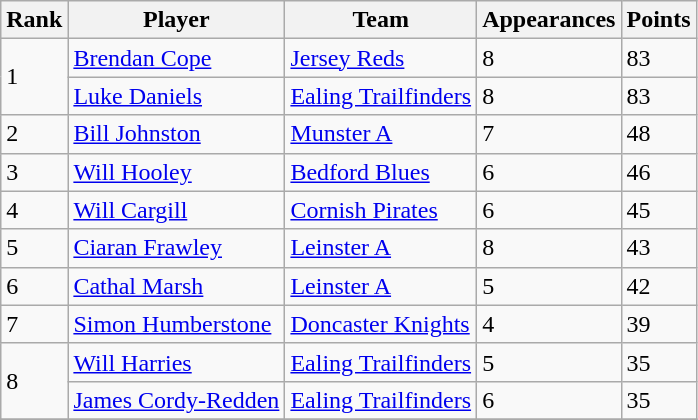<table class="wikitable">
<tr>
<th>Rank</th>
<th>Player</th>
<th>Team</th>
<th>Appearances</th>
<th>Points</th>
</tr>
<tr>
<td rowspan=2>1</td>
<td> <a href='#'>Brendan Cope</a></td>
<td><a href='#'>Jersey Reds</a></td>
<td>8</td>
<td>83</td>
</tr>
<tr>
<td> <a href='#'>Luke Daniels</a></td>
<td><a href='#'>Ealing Trailfinders</a></td>
<td>8</td>
<td>83</td>
</tr>
<tr>
<td>2</td>
<td> <a href='#'>Bill Johnston</a></td>
<td><a href='#'>Munster A</a></td>
<td>7</td>
<td>48</td>
</tr>
<tr>
<td>3</td>
<td> <a href='#'>Will Hooley</a></td>
<td><a href='#'>Bedford Blues</a></td>
<td>6</td>
<td>46</td>
</tr>
<tr>
<td>4</td>
<td> <a href='#'>Will Cargill</a></td>
<td><a href='#'>Cornish Pirates</a></td>
<td>6</td>
<td>45</td>
</tr>
<tr>
<td>5</td>
<td> <a href='#'>Ciaran Frawley</a></td>
<td><a href='#'>Leinster A</a></td>
<td>8</td>
<td>43</td>
</tr>
<tr>
<td>6</td>
<td> <a href='#'>Cathal Marsh</a></td>
<td><a href='#'>Leinster A</a></td>
<td>5</td>
<td>42</td>
</tr>
<tr>
<td>7</td>
<td> <a href='#'>Simon Humberstone</a></td>
<td><a href='#'>Doncaster Knights</a></td>
<td>4</td>
<td>39</td>
</tr>
<tr>
<td rowspan=2>8</td>
<td> <a href='#'>Will Harries</a></td>
<td><a href='#'>Ealing Trailfinders</a></td>
<td>5</td>
<td>35</td>
</tr>
<tr>
<td> <a href='#'>James Cordy-Redden</a></td>
<td><a href='#'>Ealing Trailfinders</a></td>
<td>6</td>
<td>35</td>
</tr>
<tr>
</tr>
</table>
